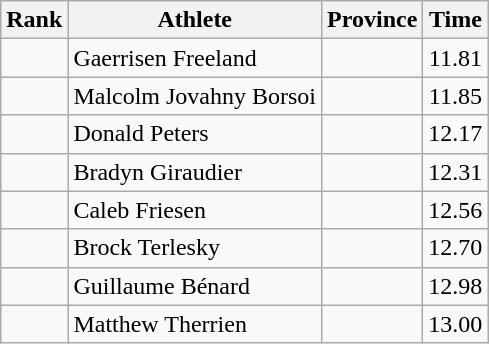<table class="wikitable sortable" style="text-align:center">
<tr>
<th>Rank</th>
<th>Athlete</th>
<th>Province</th>
<th>Time</th>
</tr>
<tr>
<td></td>
<td align=left>Gaerrisen Freeland</td>
<td align="left"></td>
<td>11.81</td>
</tr>
<tr>
<td></td>
<td align=left>Malcolm Jovahny Borsoi</td>
<td align="left"></td>
<td>11.85</td>
</tr>
<tr>
<td></td>
<td align=left>Donald Peters</td>
<td align="left"></td>
<td>12.17</td>
</tr>
<tr>
<td></td>
<td align=left>Bradyn Giraudier</td>
<td align="left"></td>
<td>12.31</td>
</tr>
<tr>
<td></td>
<td align=left>Caleb Friesen</td>
<td align="left"></td>
<td>12.56</td>
</tr>
<tr>
<td></td>
<td align=left>Brock Terlesky</td>
<td align="left"></td>
<td>12.70</td>
</tr>
<tr>
<td></td>
<td align=left>Guillaume Bénard</td>
<td align="left"></td>
<td>12.98</td>
</tr>
<tr>
<td></td>
<td align=left>Matthew Therrien</td>
<td align="left"></td>
<td>13.00</td>
</tr>
</table>
